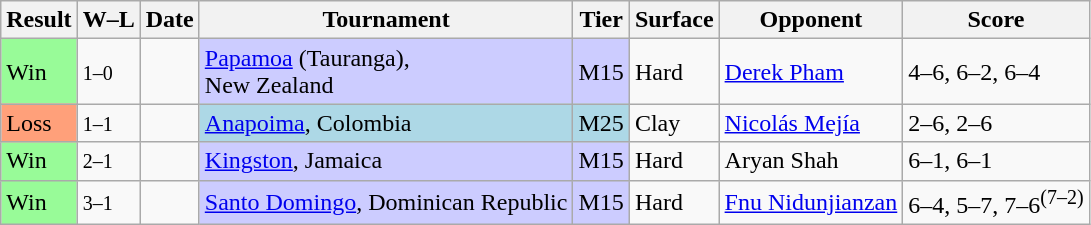<table class="sortable wikitable">
<tr>
<th>Result</th>
<th class="unsortable">W–L</th>
<th>Date</th>
<th>Tournament</th>
<th>Tier</th>
<th>Surface</th>
<th>Opponent</th>
<th class="unsortable">Score</th>
</tr>
<tr>
<td bgcolor=98FB98>Win</td>
<td><small>1–0</small></td>
<td></td>
<td style="background:#ccccff;"><a href='#'>Papamoa</a> (Tauranga),<br> New Zealand</td>
<td style="background:#ccccff;">M15</td>
<td>Hard</td>
<td> <a href='#'>Derek Pham</a></td>
<td>4–6, 6–2, 6–4</td>
</tr>
<tr>
<td bgcolor=FFA07A>Loss</td>
<td><small>1–1</small></td>
<td></td>
<td style="background:lightblue;"><a href='#'>Anapoima</a>, Colombia</td>
<td style="background:lightblue;">M25</td>
<td>Clay</td>
<td> <a href='#'>Nicolás Mejía</a></td>
<td>2–6, 2–6</td>
</tr>
<tr>
<td bgcolor=98FB98>Win</td>
<td><small>2–1</small></td>
<td></td>
<td style="background:#ccccff;"><a href='#'>Kingston</a>, Jamaica</td>
<td style="background:#ccccff;">M15</td>
<td>Hard</td>
<td> Aryan Shah</td>
<td>6–1, 6–1</td>
</tr>
<tr>
<td bgcolor=98FB98>Win</td>
<td><small>3–1</small></td>
<td></td>
<td style="background:#ccccff;"><a href='#'>Santo Domingo</a>, Dominican Republic</td>
<td style="background:#ccccff;">M15</td>
<td>Hard</td>
<td>  <a href='#'>Fnu Nidunjianzan</a></td>
<td>6–4, 5–7, 7–6<sup>(7–2)</sup></td>
</tr>
</table>
